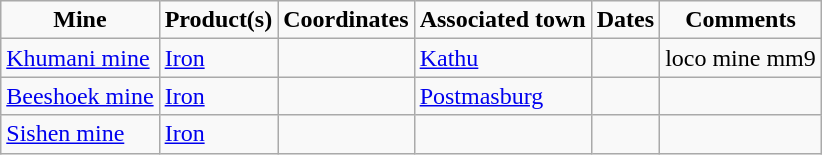<table class="sortable wikitable">
<tr align="center">
<td><strong>Mine</strong></td>
<td><strong>Product(s)</strong></td>
<td><strong>Coordinates</strong></td>
<td><strong>Associated town</strong></td>
<td><strong>Dates</strong></td>
<td><strong>Comments</strong></td>
</tr>
<tr>
<td><a href='#'>Khumani mine</a></td>
<td><a href='#'>Iron</a></td>
<td></td>
<td><a href='#'>Kathu</a></td>
<td></td>
<td>loco mine mm9</td>
</tr>
<tr>
<td><a href='#'>Beeshoek mine</a></td>
<td><a href='#'>Iron</a></td>
<td></td>
<td><a href='#'>Postmasburg</a></td>
<td></td>
<td></td>
</tr>
<tr>
<td><a href='#'>Sishen mine</a></td>
<td><a href='#'>Iron</a></td>
<td></td>
<td></td>
<td></td>
<td></td>
</tr>
</table>
